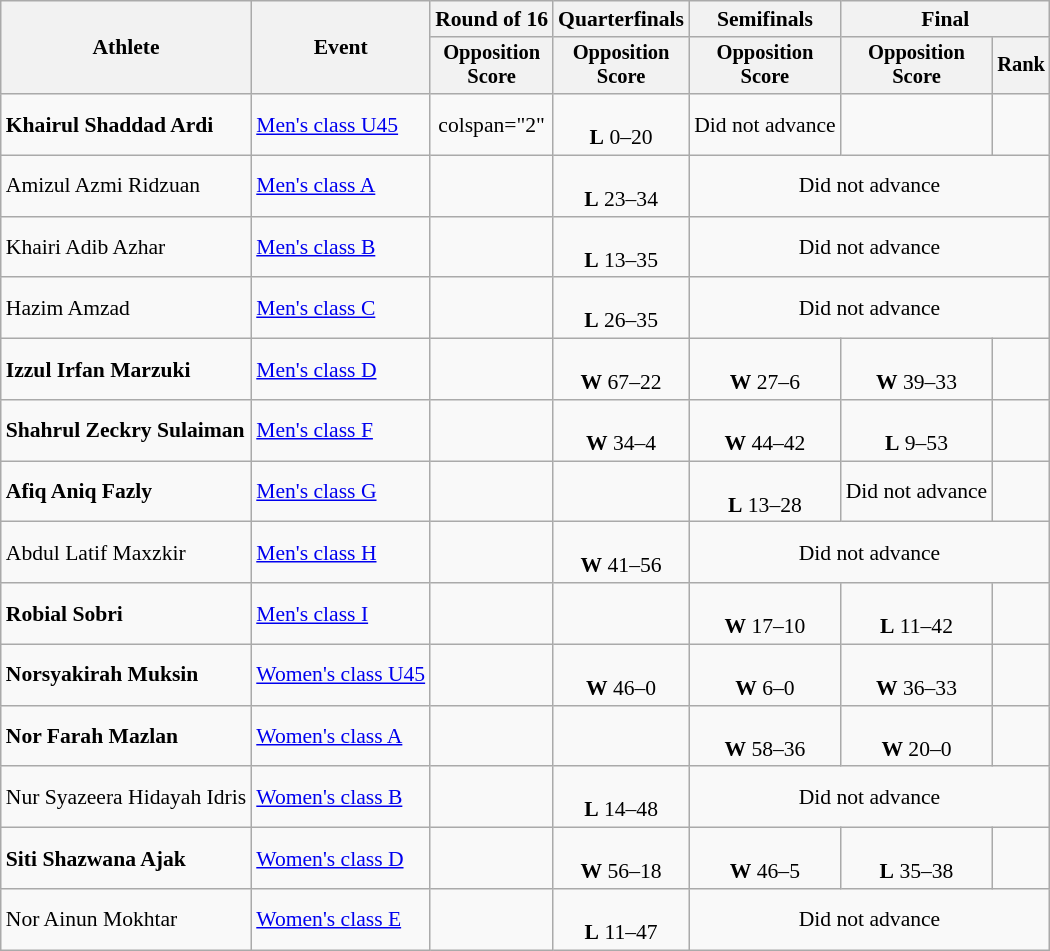<table class=wikitable style="font-size:90%; text-align:center">
<tr>
<th rowspan="2">Athlete</th>
<th rowspan="2">Event</th>
<th>Round of 16</th>
<th>Quarterfinals</th>
<th>Semifinals</th>
<th colspan="2">Final</th>
</tr>
<tr style="font-size:95%", align="center">
<th>Opposition<br>Score</th>
<th>Opposition<br>Score</th>
<th>Opposition<br>Score</th>
<th>Opposition<br>Score</th>
<th>Rank</th>
</tr>
<tr>
<td align=left><strong>Khairul Shaddad Ardi</strong></td>
<td align=left><a href='#'>Men's class U45</a></td>
<td>colspan="2" </td>
<td><br><strong>L</strong> 0–20</td>
<td>Did not advance</td>
<td></td>
</tr>
<tr>
<td align=left>Amizul Azmi Ridzuan</td>
<td align=left><a href='#'>Men's class A</a></td>
<td></td>
<td><br><strong>L</strong> 23–34</td>
<td colspan="3">Did not advance</td>
</tr>
<tr>
<td align=left>Khairi Adib Azhar</td>
<td align=left><a href='#'>Men's class B</a></td>
<td></td>
<td><br><strong>L</strong> 13–35</td>
<td colspan="3">Did not advance</td>
</tr>
<tr>
<td align=left>Hazim Amzad</td>
<td align=left><a href='#'>Men's class C</a></td>
<td></td>
<td><br><strong>L</strong> 26–35</td>
<td colspan="3">Did not advance</td>
</tr>
<tr>
<td align=left><strong>Izzul Irfan Marzuki</strong></td>
<td align=left><a href='#'>Men's class D</a></td>
<td></td>
<td><br><strong>W</strong> 67–22</td>
<td><br><strong>W</strong> 27–6</td>
<td><br><strong>W</strong> 39–33</td>
<td></td>
</tr>
<tr>
<td align=left><strong>Shahrul Zeckry Sulaiman</strong></td>
<td align=left><a href='#'>Men's class F</a></td>
<td></td>
<td><br><strong>W</strong> 34–4</td>
<td><br><strong>W</strong> 44–42</td>
<td><br><strong>L</strong> 9–53</td>
<td></td>
</tr>
<tr>
<td align=left><strong>Afiq Aniq Fazly</strong></td>
<td align=left><a href='#'>Men's class G</a></td>
<td></td>
<td></td>
<td><br><strong>L</strong> 13–28</td>
<td>Did not advance</td>
<td></td>
</tr>
<tr>
<td align=left>Abdul Latif Maxzkir</td>
<td align=left><a href='#'>Men's class H</a></td>
<td></td>
<td><br><strong>W</strong> 41–56</td>
<td colspan="3">Did not advance</td>
</tr>
<tr>
<td align=left><strong>Robial Sobri</strong></td>
<td align=left><a href='#'>Men's class I</a></td>
<td></td>
<td></td>
<td><br><strong>W</strong> 17–10</td>
<td><br><strong>L</strong> 11–42</td>
<td></td>
</tr>
<tr>
<td align=left><strong>Norsyakirah Muksin</strong></td>
<td align=left><a href='#'>Women's class U45</a></td>
<td></td>
<td><br><strong>W</strong> 46–0</td>
<td><br><strong>W</strong> 6–0</td>
<td><br><strong>W</strong> 36–33</td>
<td></td>
</tr>
<tr>
<td align=left><strong>Nor Farah Mazlan</strong></td>
<td align=left><a href='#'>Women's class A</a></td>
<td></td>
<td></td>
<td><br><strong>W</strong> 58–36</td>
<td><br><strong>W</strong> 20–0</td>
<td></td>
</tr>
<tr>
<td align=left>Nur Syazeera Hidayah Idris</td>
<td align=left><a href='#'>Women's class B</a></td>
<td></td>
<td><br><strong>L</strong> 14–48</td>
<td colspan="3">Did not advance</td>
</tr>
<tr>
<td align=left><strong>Siti Shazwana Ajak</strong></td>
<td align=left><a href='#'>Women's class D</a></td>
<td></td>
<td><br><strong>W</strong> 56–18</td>
<td><br><strong>W</strong> 46–5</td>
<td><br><strong>L</strong> 35–38</td>
<td></td>
</tr>
<tr>
<td align=left>Nor Ainun Mokhtar</td>
<td align=left><a href='#'>Women's class E</a></td>
<td></td>
<td><br><strong>L</strong> 11–47</td>
<td colspan="3">Did not advance</td>
</tr>
</table>
